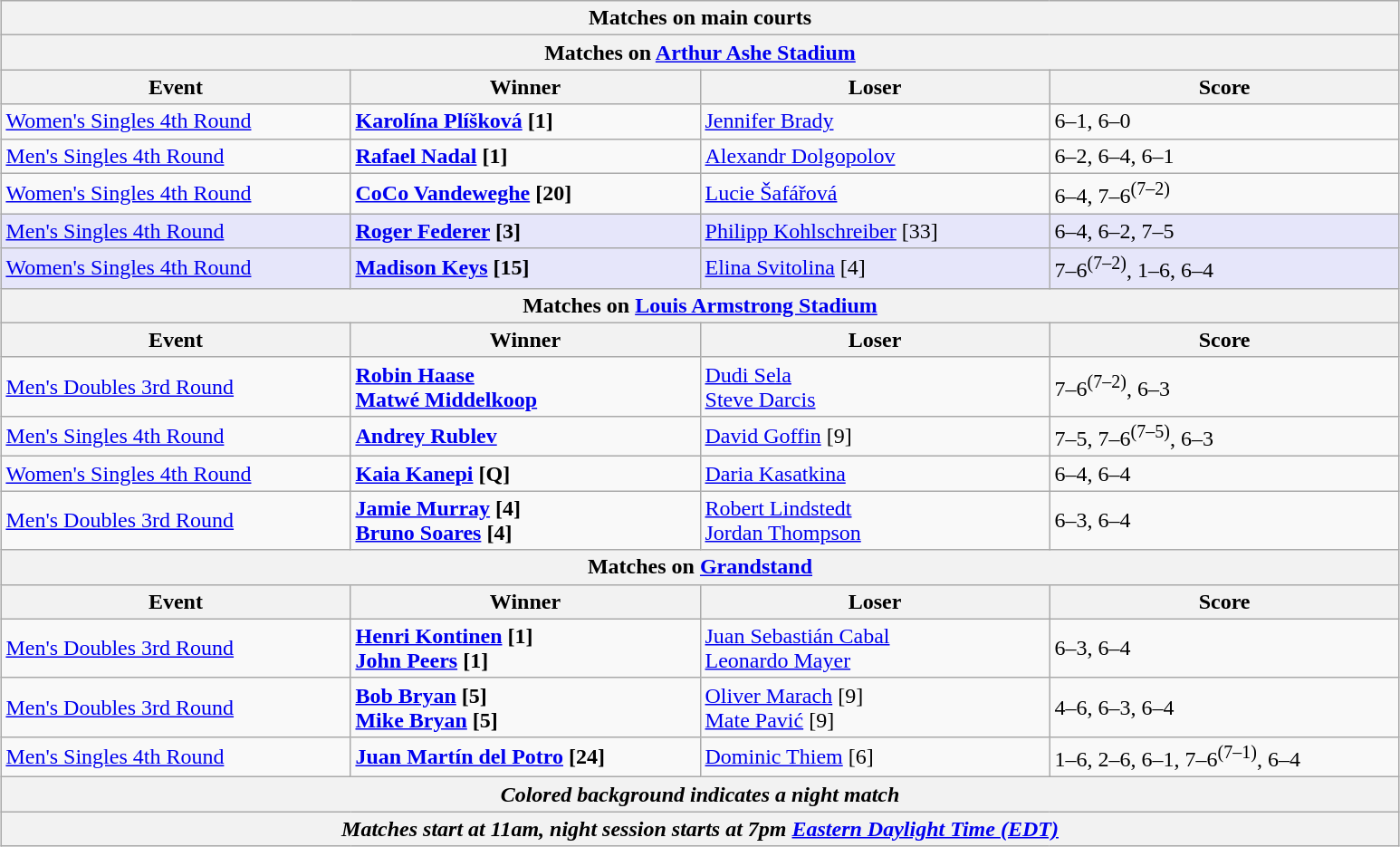<table class="wikitable" style="margin:auto;">
<tr>
<th colspan="4" style="white-space:nowrap;">Matches on main courts</th>
</tr>
<tr>
<th colspan="5">Matches on <a href='#'>Arthur Ashe Stadium</a></th>
</tr>
<tr>
<th width=250>Event</th>
<th width=250>Winner</th>
<th width=250>Loser</th>
<th width=250>Score</th>
</tr>
<tr>
<td><a href='#'>Women's Singles 4th Round</a></td>
<td><strong> <a href='#'>Karolína Plíšková</a> [1]</strong></td>
<td> <a href='#'>Jennifer Brady</a></td>
<td>6–1, 6–0</td>
</tr>
<tr>
<td><a href='#'>Men's Singles 4th Round</a></td>
<td><strong> <a href='#'>Rafael Nadal</a> [1]</strong></td>
<td> <a href='#'>Alexandr Dolgopolov</a></td>
<td>6–2, 6–4, 6–1</td>
</tr>
<tr>
<td><a href='#'>Women's Singles 4th Round</a></td>
<td><strong> <a href='#'>CoCo Vandeweghe</a> [20]</strong></td>
<td> <a href='#'>Lucie Šafářová</a></td>
<td>6–4, 7–6<sup>(7–2)</sup></td>
</tr>
<tr bgcolor="lavender">
<td><a href='#'>Men's Singles 4th Round</a></td>
<td><strong> <a href='#'>Roger Federer</a> [3]</strong></td>
<td> <a href='#'>Philipp Kohlschreiber</a> [33]</td>
<td>6–4, 6–2, 7–5</td>
</tr>
<tr bgcolor="lavender">
<td><a href='#'>Women's Singles 4th Round</a></td>
<td><strong> <a href='#'>Madison Keys</a> [15]</strong></td>
<td> <a href='#'>Elina Svitolina</a> [4]</td>
<td>7–6<sup>(7–2)</sup>, 1–6, 6–4</td>
</tr>
<tr>
<th colspan="4">Matches on <a href='#'>Louis Armstrong Stadium</a></th>
</tr>
<tr>
<th width=250>Event</th>
<th width=250>Winner</th>
<th width=250>Loser</th>
<th width=250>Score</th>
</tr>
<tr>
<td><a href='#'>Men's Doubles 3rd Round</a></td>
<td><strong> <a href='#'>Robin Haase</a> <br>  <a href='#'>Matwé Middelkoop</a></strong></td>
<td> <a href='#'>Dudi Sela</a> <br>  <a href='#'>Steve Darcis</a></td>
<td>7–6<sup>(7–2)</sup>, 6–3</td>
</tr>
<tr>
<td><a href='#'>Men's Singles 4th Round</a></td>
<td><strong> <a href='#'>Andrey Rublev</a></strong></td>
<td> <a href='#'>David Goffin</a> [9]</td>
<td>7–5, 7–6<sup>(7–5)</sup>, 6–3</td>
</tr>
<tr>
<td><a href='#'>Women's Singles 4th Round</a></td>
<td><strong> <a href='#'>Kaia Kanepi</a> [Q]</strong></td>
<td> <a href='#'>Daria Kasatkina</a></td>
<td>6–4, 6–4</td>
</tr>
<tr>
<td><a href='#'>Men's Doubles 3rd Round</a></td>
<td><strong> <a href='#'>Jamie Murray</a> [4] <br>  <a href='#'>Bruno Soares</a> [4]</strong></td>
<td> <a href='#'>Robert Lindstedt</a> <br>  <a href='#'>Jordan Thompson</a></td>
<td>6–3, 6–4</td>
</tr>
<tr>
<th colspan="4">Matches on <a href='#'>Grandstand</a></th>
</tr>
<tr>
<th width=250>Event</th>
<th width=250>Winner</th>
<th width=250>Loser</th>
<th width=250>Score</th>
</tr>
<tr>
<td><a href='#'>Men's Doubles 3rd Round</a></td>
<td><strong> <a href='#'>Henri Kontinen</a> [1] <br>  <a href='#'>John Peers</a> [1]</strong></td>
<td> <a href='#'>Juan Sebastián Cabal</a> <br>  <a href='#'>Leonardo Mayer</a></td>
<td>6–3, 6–4</td>
</tr>
<tr>
<td><a href='#'>Men's Doubles 3rd Round</a></td>
<td><strong> <a href='#'>Bob Bryan</a> [5] <br>  <a href='#'>Mike Bryan</a> [5]</strong></td>
<td> <a href='#'>Oliver Marach</a> [9] <br>  <a href='#'>Mate Pavić</a> [9]</td>
<td>4–6, 6–3, 6–4</td>
</tr>
<tr>
<td><a href='#'>Men's Singles 4th Round</a></td>
<td><strong> <a href='#'>Juan Martín del Potro</a> [24]</strong></td>
<td> <a href='#'>Dominic Thiem</a> [6]</td>
<td>1–6, 2–6, 6–1, 7–6<sup>(7–1)</sup>, 6–4</td>
</tr>
<tr>
<th colspan=4><em>Colored background indicates a night match</em></th>
</tr>
<tr>
<th colspan=4><em>Matches start at 11am, night session starts at 7pm <a href='#'>Eastern Daylight Time (EDT)</a></em></th>
</tr>
</table>
